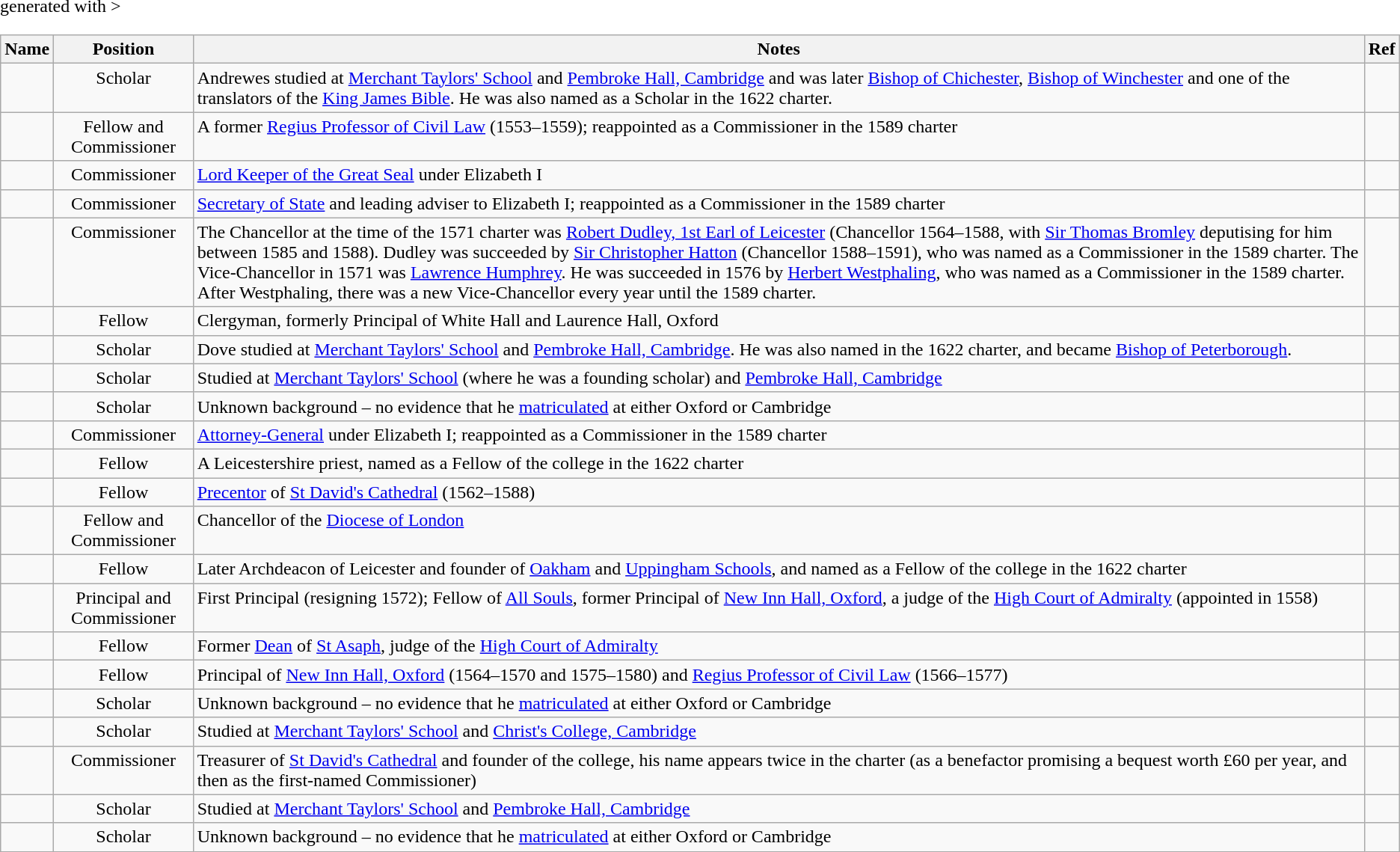<table class="wikitable sortable" <hiddentext>generated with >
<tr>
<th scope="column">Name</th>
<th scope="column">Position</th>
<th scope="column" class="unsortable">Notes</th>
<th scope="column" class="unsortable">Ref</th>
</tr>
<tr valign="top">
<td scope="row"></td>
<td align="center">Scholar</td>
<td>Andrewes studied at <a href='#'>Merchant Taylors' School</a> and <a href='#'>Pembroke Hall, Cambridge</a> and was later <a href='#'>Bishop of Chichester</a>, <a href='#'>Bishop of Winchester</a> and one of the translators of the <a href='#'>King James Bible</a>. He was also named as a Scholar in the 1622 charter.</td>
<td align="center"></td>
</tr>
<tr valign="top">
<td scope="row"></td>
<td align="center">Fellow and Commissioner</td>
<td>A former <a href='#'>Regius Professor of Civil Law</a> (1553–1559); reappointed as a Commissioner in the 1589 charter</td>
<td align="center"></td>
</tr>
<tr valign="top">
<td scope="row"></td>
<td align="center">Commissioner</td>
<td><a href='#'>Lord Keeper of the Great Seal</a> under Elizabeth I</td>
<td align="center"></td>
</tr>
<tr valign="top">
<td scope="row"></td>
<td align="center">Commissioner</td>
<td><a href='#'>Secretary of State</a> and leading adviser to Elizabeth I; reappointed as a Commissioner in the 1589 charter</td>
<td align="center"></td>
</tr>
<tr valign="top">
<td scope="row"></td>
<td align="center">Commissioner</td>
<td>The Chancellor at the time of the 1571 charter was <a href='#'>Robert Dudley, 1st Earl of Leicester</a> (Chancellor 1564–1588, with <a href='#'>Sir Thomas Bromley</a> deputising for him between 1585 and 1588). Dudley was succeeded by <a href='#'>Sir Christopher Hatton</a> (Chancellor 1588–1591), who was named as a Commissioner in the 1589 charter. The Vice-Chancellor in 1571 was <a href='#'>Lawrence Humphrey</a>. He was succeeded in 1576 by <a href='#'>Herbert Westphaling</a>, who was named as a Commissioner in the 1589 charter. After Westphaling, there was a new Vice-Chancellor every year until the 1589 charter.</td>
<td align="center"></td>
</tr>
<tr valign="top">
<td scope="row"></td>
<td align="center">Fellow</td>
<td>Clergyman, formerly Principal of White Hall and Laurence Hall, Oxford</td>
<td align="center"></td>
</tr>
<tr valign="top">
<td scope="row"></td>
<td align="center">Scholar</td>
<td>Dove studied at <a href='#'>Merchant Taylors' School</a> and <a href='#'>Pembroke Hall, Cambridge</a>. He was also named in the 1622 charter, and became <a href='#'>Bishop of Peterborough</a>.</td>
<td align="center"></td>
</tr>
<tr valign="top">
<td scope="row"></td>
<td align="center">Scholar</td>
<td>Studied at <a href='#'>Merchant Taylors' School</a> (where he was a founding scholar) and <a href='#'>Pembroke Hall, Cambridge</a></td>
<td align="center"></td>
</tr>
<tr valign="top">
<td scope="row"></td>
<td align="center">Scholar</td>
<td>Unknown background – no evidence that he <a href='#'>matriculated</a> at either Oxford or Cambridge</td>
<td align="center"></td>
</tr>
<tr valign="top">
<td scope="row"></td>
<td align="center">Commissioner</td>
<td><a href='#'>Attorney-General</a> under Elizabeth I; reappointed as a Commissioner in the 1589 charter</td>
<td align="center"></td>
</tr>
<tr valign="top">
<td scope="row"></td>
<td align="center">Fellow</td>
<td>A Leicestershire priest, named as a Fellow of the college in the 1622 charter</td>
<td align="center"></td>
</tr>
<tr valign="top">
<td scope="row"></td>
<td align="center">Fellow</td>
<td><a href='#'>Precentor</a> of <a href='#'>St David's Cathedral</a> (1562–1588)</td>
<td align="center"></td>
</tr>
<tr valign="top">
<td scope="row"></td>
<td align="center">Fellow and Commissioner</td>
<td>Chancellor of the <a href='#'>Diocese of London</a></td>
<td align="center"></td>
</tr>
<tr valign="top">
<td scope="row"></td>
<td align="center">Fellow</td>
<td>Later Archdeacon of Leicester and founder of <a href='#'>Oakham</a> and <a href='#'>Uppingham Schools</a>, and named as a Fellow of the college in the 1622 charter</td>
<td align="center"></td>
</tr>
<tr valign="top">
<td scope="row"></td>
<td align="center">Principal and Commissioner</td>
<td>First Principal (resigning 1572); Fellow of <a href='#'>All Souls</a>, former Principal of <a href='#'>New Inn Hall, Oxford</a>, a judge of the <a href='#'>High Court of Admiralty</a> (appointed in 1558)</td>
<td align="center"></td>
</tr>
<tr valign="top">
<td scope="row"></td>
<td align="center">Fellow</td>
<td>Former <a href='#'>Dean</a> of <a href='#'>St Asaph</a>, judge of the <a href='#'>High Court of Admiralty</a></td>
<td align="center"></td>
</tr>
<tr valign="top">
<td scope="row"></td>
<td align="center">Fellow</td>
<td>Principal of <a href='#'>New Inn Hall, Oxford</a> (1564–1570 and 1575–1580) and <a href='#'>Regius Professor of Civil Law</a> (1566–1577)</td>
<td align="center"></td>
</tr>
<tr valign="top">
<td scope="row"></td>
<td align="center">Scholar</td>
<td>Unknown background – no evidence that he <a href='#'>matriculated</a> at either Oxford or Cambridge</td>
<td align="center"></td>
</tr>
<tr valign="top">
<td scope="row"></td>
<td align="center">Scholar</td>
<td>Studied at <a href='#'>Merchant Taylors' School</a> and <a href='#'>Christ's College, Cambridge</a></td>
<td align="center"></td>
</tr>
<tr valign="top">
<td scope="row"></td>
<td align="center">Commissioner</td>
<td>Treasurer of <a href='#'>St David's Cathedral</a> and founder of the college, his name appears twice in the charter (as a benefactor promising a bequest worth £60 per year, and then as the first-named Commissioner)</td>
<td align="center"></td>
</tr>
<tr valign="top">
<td scope="row"></td>
<td align="center">Scholar</td>
<td>Studied at <a href='#'>Merchant Taylors' School</a> and <a href='#'>Pembroke Hall, Cambridge</a></td>
<td align="center"></td>
</tr>
<tr valign="top">
<td scope="row"></td>
<td align="center">Scholar</td>
<td>Unknown background – no evidence that he <a href='#'>matriculated</a> at either Oxford or Cambridge</td>
<td align="center"></td>
</tr>
</table>
